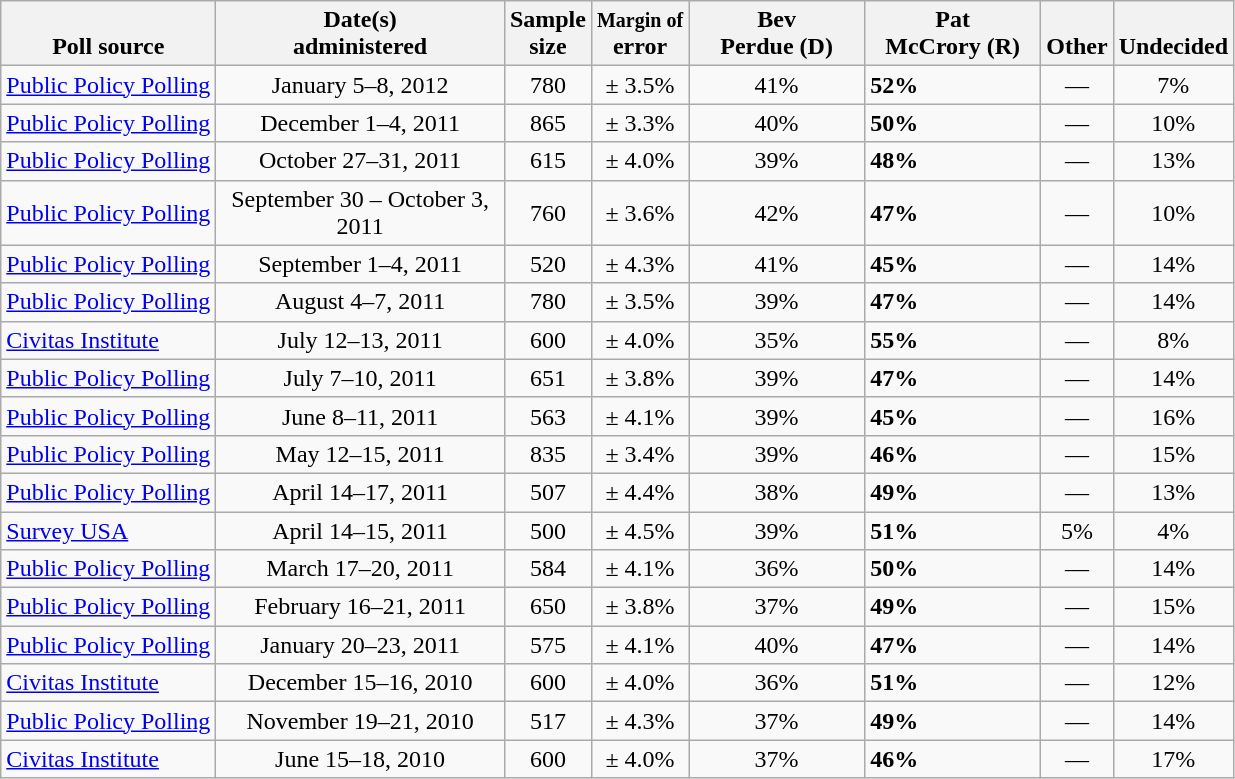<table class="wikitable">
<tr valign= bottom>
<th>Poll source</th>
<th style="width:185px;">Date(s)<br>administered</th>
<th class=small>Sample<br>size</th>
<th><small>Margin of</small><br>error</th>
<th style="width:110px;">Bev<br>Perdue (D)</th>
<th style="width:110px;">Pat<br>McCrory (R)</th>
<th>Other</th>
<th>Undecided</th>
</tr>
<tr>
<td><a href='#'>Public Policy Polling</a></td>
<td align=center>January 5–8, 2012</td>
<td align=center>780</td>
<td align=center>± 3.5%</td>
<td align=center>41%</td>
<td><strong>52%</strong></td>
<td align=center>—</td>
<td align=center>7%</td>
</tr>
<tr>
<td><a href='#'>Public Policy Polling</a></td>
<td align=center>December 1–4, 2011</td>
<td align=center>865</td>
<td align=center>± 3.3%</td>
<td align=center>40%</td>
<td><strong>50%</strong></td>
<td align=center>—</td>
<td align=center>10%</td>
</tr>
<tr>
<td><a href='#'>Public Policy Polling</a></td>
<td align=center>October 27–31, 2011</td>
<td align=center>615</td>
<td align=center>± 4.0%</td>
<td align=center>39%</td>
<td><strong>48%</strong></td>
<td align=center>—</td>
<td align=center>13%</td>
</tr>
<tr>
<td><a href='#'>Public Policy Polling</a></td>
<td align=center>September 30 – October 3, 2011</td>
<td align=center>760</td>
<td align=center>± 3.6%</td>
<td align=center>42%</td>
<td><strong>47%</strong></td>
<td align=center>—</td>
<td align=center>10%</td>
</tr>
<tr>
<td><a href='#'>Public Policy Polling</a></td>
<td align=center>September 1–4, 2011</td>
<td align=center>520</td>
<td align=center>± 4.3%</td>
<td align=center>41%</td>
<td><strong>45%</strong></td>
<td align=center>—</td>
<td align=center>14%</td>
</tr>
<tr>
<td><a href='#'>Public Policy Polling</a></td>
<td align=center>August 4–7, 2011</td>
<td align=center>780</td>
<td align=center>± 3.5%</td>
<td align=center>39%</td>
<td><strong>47%</strong></td>
<td align=center>—</td>
<td align=center>14%</td>
</tr>
<tr>
<td><a href='#'>Civitas Institute</a></td>
<td align=center>July 12–13, 2011</td>
<td align=center>600</td>
<td align=center>± 4.0%</td>
<td align=center>35%</td>
<td><strong>55%</strong></td>
<td align=center>—</td>
<td align=center>8%</td>
</tr>
<tr>
<td><a href='#'>Public Policy Polling</a></td>
<td align=center>July 7–10, 2011</td>
<td align=center>651</td>
<td align=center>± 3.8%</td>
<td align=center>39%</td>
<td><strong>47%</strong></td>
<td align=center>—</td>
<td align=center>14%</td>
</tr>
<tr>
<td><a href='#'>Public Policy Polling</a></td>
<td align=center>June 8–11, 2011</td>
<td align=center>563</td>
<td align=center>± 4.1%</td>
<td align=center>39%</td>
<td><strong>45%</strong></td>
<td align=center>—</td>
<td align=center>16%</td>
</tr>
<tr>
<td><a href='#'>Public Policy Polling</a></td>
<td align=center>May 12–15, 2011</td>
<td align=center>835</td>
<td align=center>± 3.4%</td>
<td align=center>39%</td>
<td><strong>46%</strong></td>
<td align=center>—</td>
<td align=center>15%</td>
</tr>
<tr>
<td><a href='#'>Public Policy Polling</a></td>
<td align=center>April 14–17, 2011</td>
<td align=center>507</td>
<td align=center>± 4.4%</td>
<td align=center>38%</td>
<td><strong>49%</strong></td>
<td align=center>—</td>
<td align=center>13%</td>
</tr>
<tr>
<td><a href='#'>Survey USA</a></td>
<td align=center>April 14–15, 2011</td>
<td align=center>500</td>
<td align=center>± 4.5%</td>
<td align=center>39%</td>
<td><strong>51%</strong></td>
<td align=center>5%</td>
<td align=center>4%</td>
</tr>
<tr>
<td><a href='#'>Public Policy Polling</a></td>
<td align=center>March 17–20, 2011</td>
<td align=center>584</td>
<td align=center>± 4.1%</td>
<td align=center>36%</td>
<td><strong>50%</strong></td>
<td align=center>—</td>
<td align=center>14%</td>
</tr>
<tr>
<td><a href='#'>Public Policy Polling</a></td>
<td align=center>February 16–21, 2011</td>
<td align=center>650</td>
<td align=center>± 3.8%</td>
<td align=center>37%</td>
<td><strong>49%</strong></td>
<td align=center>—</td>
<td align=center>15%</td>
</tr>
<tr>
<td><a href='#'>Public Policy Polling</a></td>
<td align=center>January 20–23, 2011</td>
<td align=center>575</td>
<td align=center>± 4.1%</td>
<td align=center>40%</td>
<td><strong>47%</strong></td>
<td align=center>—</td>
<td align=center>14%</td>
</tr>
<tr>
<td><a href='#'>Civitas Institute</a></td>
<td align=center>December 15–16, 2010</td>
<td align=center>600</td>
<td align=center>± 4.0%</td>
<td align=center>36%</td>
<td><strong>51%</strong></td>
<td align=center>—</td>
<td align=center>12%</td>
</tr>
<tr>
<td><a href='#'>Public Policy Polling</a></td>
<td align=center>November 19–21, 2010</td>
<td align=center>517</td>
<td align=center>± 4.3%</td>
<td align=center>37%</td>
<td><strong>49%</strong></td>
<td align=center>—</td>
<td align=center>14%</td>
</tr>
<tr>
<td><a href='#'>Civitas Institute</a></td>
<td align=center>June 15–18, 2010</td>
<td align=center>600</td>
<td align=center>± 4.0%</td>
<td align=center>37%</td>
<td><strong>46%</strong></td>
<td align=center>—</td>
<td align=center>17%</td>
</tr>
</table>
